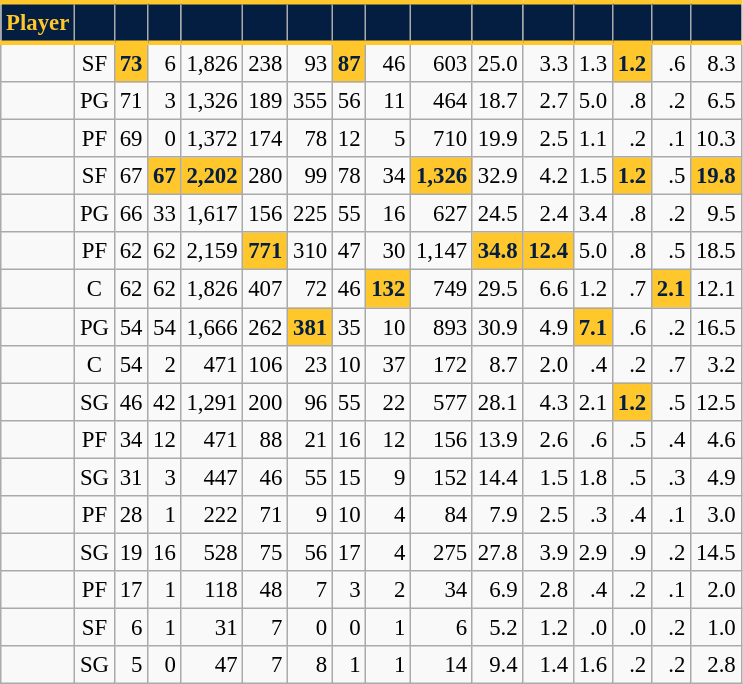<table class="wikitable sortable" style="font-size: 95%; text-align:right;">
<tr>
<th style="background:#041E42; color:#FFC72C; border-top:#FFC72C 3px solid; border-bottom:#FFC72C 3px solid;">Player</th>
<th style="background:#041E42; color:#FFC72C; border-top:#FFC72C 3px solid; border-bottom:#FFC72C 3px solid;"></th>
<th style="background:#041E42; color:#FFC72C; border-top:#FFC72C 3px solid; border-bottom:#FFC72C 3px solid;"></th>
<th style="background:#041E42; color:#FFC72C; border-top:#FFC72C 3px solid; border-bottom:#FFC72C 3px solid;"></th>
<th style="background:#041E42; color:#FFC72C; border-top:#FFC72C 3px solid; border-bottom:#FFC72C 3px solid;"></th>
<th style="background:#041E42; color:#FFC72C; border-top:#FFC72C 3px solid; border-bottom:#FFC72C 3px solid;"></th>
<th style="background:#041E42; color:#FFC72C; border-top:#FFC72C 3px solid; border-bottom:#FFC72C 3px solid;"></th>
<th style="background:#041E42; color:#FFC72C; border-top:#FFC72C 3px solid; border-bottom:#FFC72C 3px solid;"></th>
<th style="background:#041E42; color:#FFC72C; border-top:#FFC72C 3px solid; border-bottom:#FFC72C 3px solid;"></th>
<th style="background:#041E42; color:#FFC72C; border-top:#FFC72C 3px solid; border-bottom:#FFC72C 3px solid;"></th>
<th style="background:#041E42; color:#FFC72C; border-top:#FFC72C 3px solid; border-bottom:#FFC72C 3px solid;"></th>
<th style="background:#041E42; color:#FFC72C; border-top:#FFC72C 3px solid; border-bottom:#FFC72C 3px solid;"></th>
<th style="background:#041E42; color:#FFC72C; border-top:#FFC72C 3px solid; border-bottom:#FFC72C 3px solid;"></th>
<th style="background:#041E42; color:#FFC72C; border-top:#FFC72C 3px solid; border-bottom:#FFC72C 3px solid;"></th>
<th style="background:#041E42; color:#FFC72C; border-top:#FFC72C 3px solid; border-bottom:#FFC72C 3px solid;"></th>
<th style="background:#041E42; color:#FFC72C; border-top:#FFC72C 3px solid; border-bottom:#FFC72C 3px solid;"></th>
</tr>
<tr>
<td style="text-align:left;"></td>
<td style="text-align:center;">SF</td>
<td style="background:#FFC72C; color:#041E42;"><strong>73</strong></td>
<td>6</td>
<td>1,826</td>
<td>238</td>
<td>93</td>
<td style="background:#FFC72C; color:#041E42;"><strong>87</strong></td>
<td>46</td>
<td>603</td>
<td>25.0</td>
<td>3.3</td>
<td>1.3</td>
<td style="background:#FFC72C; color:#041E42;"><strong>1.2</strong></td>
<td>.6</td>
<td>8.3</td>
</tr>
<tr>
<td style="text-align:left;"></td>
<td style="text-align:center;">PG</td>
<td>71</td>
<td>3</td>
<td>1,326</td>
<td>189</td>
<td>355</td>
<td>56</td>
<td>11</td>
<td>464</td>
<td>18.7</td>
<td>2.7</td>
<td>5.0</td>
<td>.8</td>
<td>.2</td>
<td>6.5</td>
</tr>
<tr>
<td style="text-align:left;"></td>
<td style="text-align:center;">PF</td>
<td>69</td>
<td>0</td>
<td>1,372</td>
<td>174</td>
<td>78</td>
<td>12</td>
<td>5</td>
<td>710</td>
<td>19.9</td>
<td>2.5</td>
<td>1.1</td>
<td>.2</td>
<td>.1</td>
<td>10.3</td>
</tr>
<tr>
<td style="text-align:left;"></td>
<td style="text-align:center;">SF</td>
<td>67</td>
<td style="background:#FFC72C; color:#041E42;"><strong>67</strong></td>
<td style="background:#FFC72C; color:#041E42;"><strong>2,202</strong></td>
<td>280</td>
<td>99</td>
<td>78</td>
<td>34</td>
<td style="background:#FFC72C; color:#041E42;"><strong>1,326</strong></td>
<td>32.9</td>
<td>4.2</td>
<td>1.5</td>
<td style="background:#FFC72C; color:#041E42;"><strong>1.2</strong></td>
<td>.5</td>
<td style="background:#FFC72C; color:#041E42;"><strong>19.8</strong></td>
</tr>
<tr>
<td style="text-align:left;"></td>
<td style="text-align:center;">PG</td>
<td>66</td>
<td>33</td>
<td>1,617</td>
<td>156</td>
<td>225</td>
<td>55</td>
<td>16</td>
<td>627</td>
<td>24.5</td>
<td>2.4</td>
<td>3.4</td>
<td>.8</td>
<td>.2</td>
<td>9.5</td>
</tr>
<tr>
<td style="text-align:left;"></td>
<td style="text-align:center;">PF</td>
<td>62</td>
<td>62</td>
<td>2,159</td>
<td style="background:#FFC72C; color:#041E42;"><strong>771</strong></td>
<td>310</td>
<td>47</td>
<td>30</td>
<td>1,147</td>
<td style="background:#FFC72C; color:#041E42;"><strong>34.8</strong></td>
<td style="background:#FFC72C; color:#041E42;"><strong>12.4</strong></td>
<td>5.0</td>
<td>.8</td>
<td>.5</td>
<td>18.5</td>
</tr>
<tr>
<td style="text-align:left;"></td>
<td style="text-align:center;">C</td>
<td>62</td>
<td>62</td>
<td>1,826</td>
<td>407</td>
<td>72</td>
<td>46</td>
<td style="background:#FFC72C; color:#041E42;"><strong>132</strong></td>
<td>749</td>
<td>29.5</td>
<td>6.6</td>
<td>1.2</td>
<td>.7</td>
<td style="background:#FFC72C; color:#041E42;"><strong>2.1</strong></td>
<td>12.1</td>
</tr>
<tr>
<td style="text-align:left;"></td>
<td style="text-align:center;">PG</td>
<td>54</td>
<td>54</td>
<td>1,666</td>
<td>262</td>
<td style="background:#FFC72C; color:#041E42;"><strong>381</strong></td>
<td>35</td>
<td>10</td>
<td>893</td>
<td>30.9</td>
<td>4.9</td>
<td style="background:#FFC72C; color:#041E42;"><strong>7.1</strong></td>
<td>.6</td>
<td>.2</td>
<td>16.5</td>
</tr>
<tr>
<td style="text-align:left;"></td>
<td style="text-align:center;">C</td>
<td>54</td>
<td>2</td>
<td>471</td>
<td>106</td>
<td>23</td>
<td>10</td>
<td>37</td>
<td>172</td>
<td>8.7</td>
<td>2.0</td>
<td>.4</td>
<td>.2</td>
<td>.7</td>
<td>3.2</td>
</tr>
<tr>
<td style="text-align:left;"></td>
<td style="text-align:center;">SG</td>
<td>46</td>
<td>42</td>
<td>1,291</td>
<td>200</td>
<td>96</td>
<td>55</td>
<td>22</td>
<td>577</td>
<td>28.1</td>
<td>4.3</td>
<td>2.1</td>
<td style="background:#FFC72C; color:#041E42;"><strong>1.2</strong></td>
<td>.5</td>
<td>12.5</td>
</tr>
<tr>
<td style="text-align:left;"></td>
<td style="text-align:center;">PF</td>
<td>34</td>
<td>12</td>
<td>471</td>
<td>88</td>
<td>21</td>
<td>16</td>
<td>12</td>
<td>156</td>
<td>13.9</td>
<td>2.6</td>
<td>.6</td>
<td>.5</td>
<td>.4</td>
<td>4.6</td>
</tr>
<tr>
<td style="text-align:left;"></td>
<td style="text-align:center;">SG</td>
<td>31</td>
<td>3</td>
<td>447</td>
<td>46</td>
<td>55</td>
<td>15</td>
<td>9</td>
<td>152</td>
<td>14.4</td>
<td>1.5</td>
<td>1.8</td>
<td>.5</td>
<td>.3</td>
<td>4.9</td>
</tr>
<tr>
<td style="text-align:left;"></td>
<td style="text-align:center;">PF</td>
<td>28</td>
<td>1</td>
<td>222</td>
<td>71</td>
<td>9</td>
<td>10</td>
<td>4</td>
<td>84</td>
<td>7.9</td>
<td>2.5</td>
<td>.3</td>
<td>.4</td>
<td>.1</td>
<td>3.0</td>
</tr>
<tr>
<td style="text-align:left;"></td>
<td style="text-align:center;">SG</td>
<td>19</td>
<td>16</td>
<td>528</td>
<td>75</td>
<td>56</td>
<td>17</td>
<td>4</td>
<td>275</td>
<td>27.8</td>
<td>3.9</td>
<td>2.9</td>
<td>.9</td>
<td>.2</td>
<td>14.5</td>
</tr>
<tr>
<td style="text-align:left;"></td>
<td style="text-align:center;">PF</td>
<td>17</td>
<td>1</td>
<td>118</td>
<td>48</td>
<td>7</td>
<td>3</td>
<td>2</td>
<td>34</td>
<td>6.9</td>
<td>2.8</td>
<td>.4</td>
<td>.2</td>
<td>.1</td>
<td>2.0</td>
</tr>
<tr>
<td style="text-align:left;"></td>
<td style="text-align:center;">SF</td>
<td>6</td>
<td>1</td>
<td>31</td>
<td>7</td>
<td>0</td>
<td>0</td>
<td>1</td>
<td>6</td>
<td>5.2</td>
<td>1.2</td>
<td>.0</td>
<td>.0</td>
<td>.2</td>
<td>1.0</td>
</tr>
<tr>
<td style="text-align:left;"></td>
<td style="text-align:center;">SG</td>
<td>5</td>
<td>0</td>
<td>47</td>
<td>7</td>
<td>8</td>
<td>1</td>
<td>1</td>
<td>14</td>
<td>9.4</td>
<td>1.4</td>
<td>1.6</td>
<td>.2</td>
<td>.2</td>
<td>2.8</td>
</tr>
</table>
